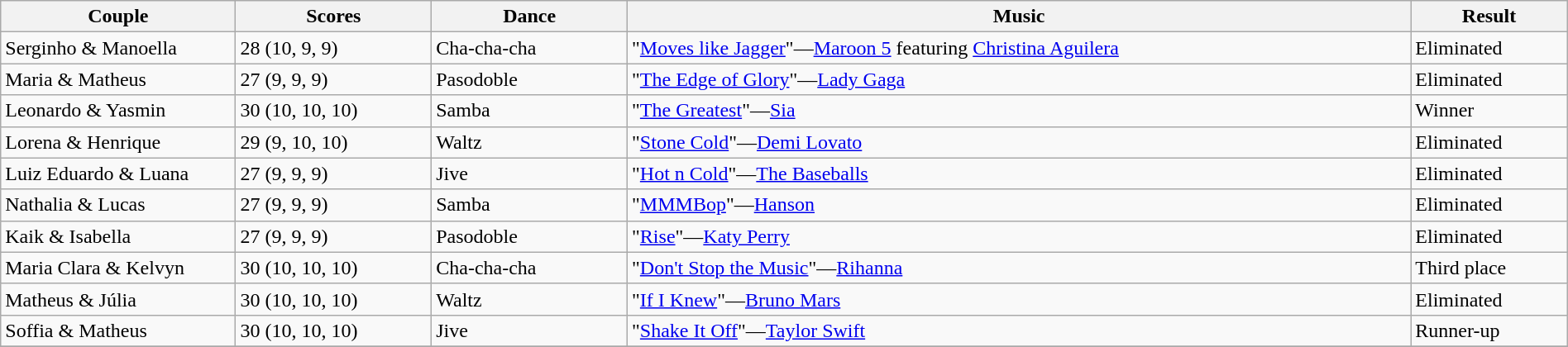<table class="wikitable sortable" style="width:100%;">
<tr>
<th width="15.0%">Couple</th>
<th width="12.5%">Scores</th>
<th width="12.5%">Dance</th>
<th width="50.0%">Music</th>
<th width="10.0%">Result</th>
</tr>
<tr>
<td>Serginho & Manoella</td>
<td>28 (10, 9, 9)</td>
<td>Cha-cha-cha</td>
<td>"<a href='#'>Moves like Jagger</a>"—<a href='#'>Maroon 5</a> featuring <a href='#'>Christina Aguilera</a></td>
<td>Eliminated</td>
</tr>
<tr>
<td>Maria & Matheus</td>
<td>27 (9, 9, 9)</td>
<td>Pasodoble</td>
<td>"<a href='#'>The Edge of Glory</a>"—<a href='#'>Lady Gaga</a></td>
<td>Eliminated</td>
</tr>
<tr>
<td>Leonardo & Yasmin</td>
<td>30 (10, 10, 10)</td>
<td>Samba</td>
<td>"<a href='#'>The Greatest</a>"—<a href='#'>Sia</a></td>
<td>Winner</td>
</tr>
<tr>
<td>Lorena & Henrique</td>
<td>29 (9, 10, 10)</td>
<td>Waltz</td>
<td>"<a href='#'>Stone Cold</a>"—<a href='#'>Demi Lovato</a></td>
<td>Eliminated</td>
</tr>
<tr>
<td>Luiz Eduardo & Luana</td>
<td>27 (9, 9, 9)</td>
<td>Jive</td>
<td>"<a href='#'>Hot n Cold</a>"—<a href='#'>The Baseballs</a></td>
<td>Eliminated</td>
</tr>
<tr>
<td>Nathalia & Lucas</td>
<td>27 (9, 9, 9)</td>
<td>Samba</td>
<td>"<a href='#'>MMMBop</a>"—<a href='#'>Hanson</a></td>
<td>Eliminated</td>
</tr>
<tr>
<td>Kaik & Isabella</td>
<td>27 (9, 9, 9)</td>
<td>Pasodoble</td>
<td>"<a href='#'>Rise</a>"—<a href='#'>Katy Perry</a></td>
<td>Eliminated</td>
</tr>
<tr>
<td>Maria Clara & Kelvyn</td>
<td>30 (10, 10, 10)</td>
<td>Cha-cha-cha</td>
<td>"<a href='#'>Don't Stop the Music</a>"—<a href='#'>Rihanna</a></td>
<td>Third place</td>
</tr>
<tr>
<td>Matheus & Júlia</td>
<td>30 (10, 10, 10)</td>
<td>Waltz</td>
<td>"<a href='#'>If I Knew</a>"—<a href='#'>Bruno Mars</a></td>
<td>Eliminated</td>
</tr>
<tr>
<td>Soffia & Matheus</td>
<td>30 (10, 10, 10)</td>
<td>Jive</td>
<td>"<a href='#'>Shake It Off</a>"—<a href='#'>Taylor Swift</a></td>
<td>Runner-up</td>
</tr>
<tr>
</tr>
</table>
